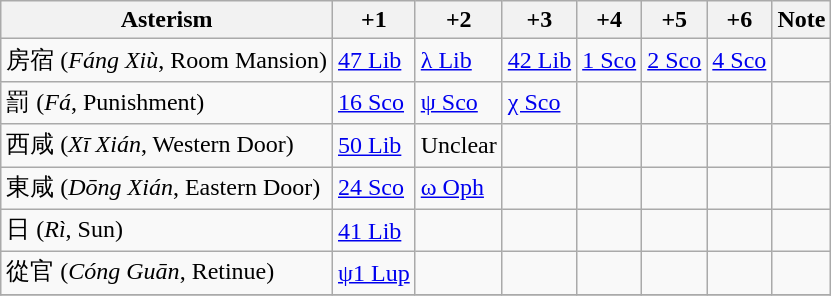<table class = "wikitable">
<tr>
<th>Asterism</th>
<th>+1</th>
<th>+2</th>
<th>+3</th>
<th>+4</th>
<th>+5</th>
<th>+6</th>
<th>Note</th>
</tr>
<tr>
<td>房宿 (<em>Fáng Xiù</em>, Room Mansion)</td>
<td><a href='#'>47 Lib</a></td>
<td><a href='#'>λ Lib</a></td>
<td><a href='#'>42 Lib</a></td>
<td><a href='#'>1 Sco</a></td>
<td><a href='#'>2 Sco</a></td>
<td><a href='#'>4 Sco</a></td>
<td></td>
</tr>
<tr>
<td>罰 (<em>Fá</em>, Punishment)</td>
<td><a href='#'>16 Sco</a></td>
<td><a href='#'>ψ Sco</a></td>
<td><a href='#'>χ Sco</a></td>
<td></td>
<td></td>
<td></td>
<td></td>
</tr>
<tr>
<td>西咸 (<em>Xī Xián</em>, Western Door)</td>
<td><a href='#'>50 Lib</a></td>
<td>Unclear</td>
<td></td>
<td></td>
<td></td>
<td></td>
<td></td>
</tr>
<tr>
<td>東咸 (<em>Dōng Xián</em>, Eastern Door)</td>
<td><a href='#'>24 Sco</a></td>
<td><a href='#'>ω Oph</a></td>
<td></td>
<td></td>
<td></td>
<td></td>
<td></td>
</tr>
<tr>
<td>日 (<em>Rì</em>, Sun)</td>
<td><a href='#'>41 Lib</a></td>
<td></td>
<td></td>
<td></td>
<td></td>
<td></td>
<td></td>
</tr>
<tr>
<td>從官 (<em>Cóng Guān</em>, Retinue)</td>
<td><a href='#'>ψ1 Lup</a></td>
<td></td>
<td></td>
<td></td>
<td></td>
<td></td>
<td></td>
</tr>
<tr>
</tr>
</table>
